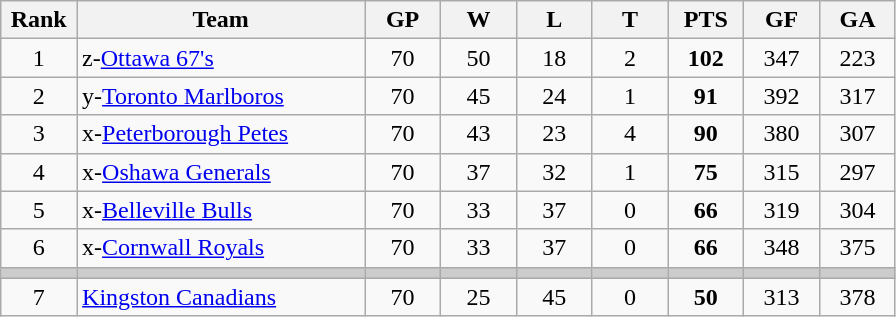<table class="wikitable sortable" style="text-align:center">
<tr>
<th width="7.5%">Rank</th>
<th width="28.5%">Team</th>
<th width="7.5%">GP</th>
<th width="7.5%">W</th>
<th width="7.5%">L</th>
<th width="7.5%">T</th>
<th width="7.5%">PTS</th>
<th width="7.5%">GF</th>
<th width="7.5%">GA</th>
</tr>
<tr>
<td>1</td>
<td align=left>z-<a href='#'>Ottawa 67's</a></td>
<td>70</td>
<td>50</td>
<td>18</td>
<td>2</td>
<td><strong>102</strong></td>
<td>347</td>
<td>223</td>
</tr>
<tr>
<td>2</td>
<td align=left>y-<a href='#'>Toronto Marlboros</a></td>
<td>70</td>
<td>45</td>
<td>24</td>
<td>1</td>
<td><strong>91</strong></td>
<td>392</td>
<td>317</td>
</tr>
<tr>
<td>3</td>
<td align=left>x-<a href='#'>Peterborough Petes</a></td>
<td>70</td>
<td>43</td>
<td>23</td>
<td>4</td>
<td><strong>90</strong></td>
<td>380</td>
<td>307</td>
</tr>
<tr>
<td>4</td>
<td align=left>x-<a href='#'>Oshawa Generals</a></td>
<td>70</td>
<td>37</td>
<td>32</td>
<td>1</td>
<td><strong>75</strong></td>
<td>315</td>
<td>297</td>
</tr>
<tr>
<td>5</td>
<td align=left>x-<a href='#'>Belleville Bulls</a></td>
<td>70</td>
<td>33</td>
<td>37</td>
<td>0</td>
<td><strong>66</strong></td>
<td>319</td>
<td>304</td>
</tr>
<tr>
<td>6</td>
<td align=left>x-<a href='#'>Cornwall Royals</a></td>
<td>70</td>
<td>33</td>
<td>37</td>
<td>0</td>
<td><strong>66</strong></td>
<td>348</td>
<td>375</td>
</tr>
<tr style="background-color:#cccccc;">
<td></td>
<td></td>
<td></td>
<td></td>
<td></td>
<td></td>
<td></td>
<td></td>
<td></td>
</tr>
<tr>
<td>7</td>
<td align=left><a href='#'>Kingston Canadians</a></td>
<td>70</td>
<td>25</td>
<td>45</td>
<td>0</td>
<td><strong>50</strong></td>
<td>313</td>
<td>378</td>
</tr>
</table>
